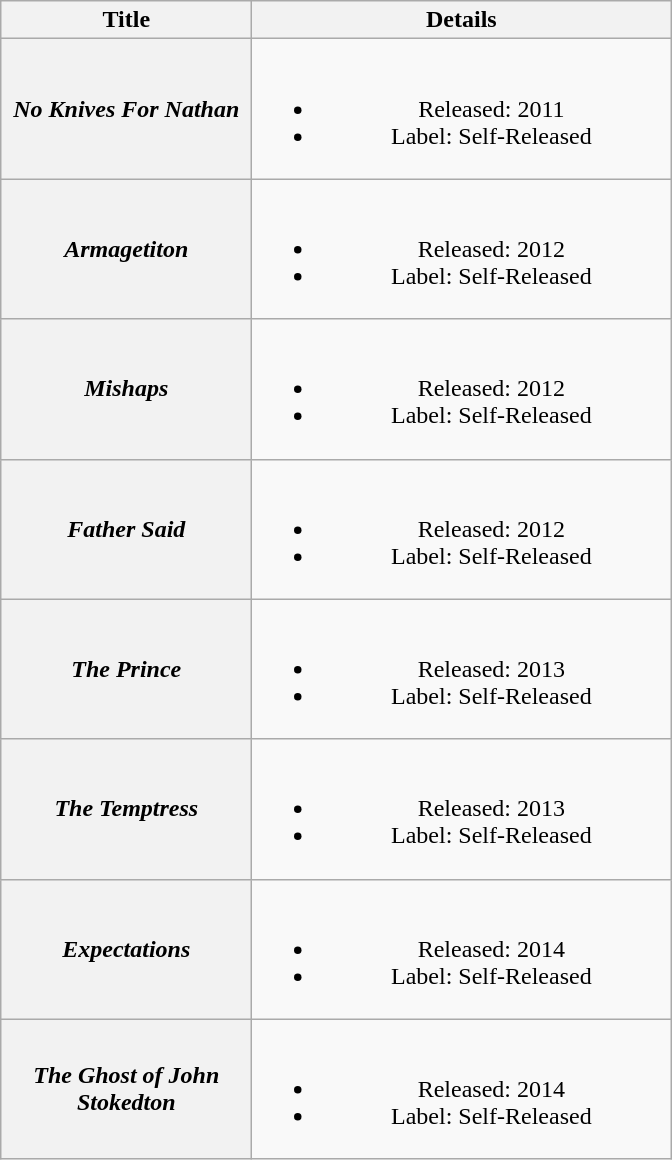<table class="wikitable plainrowheaders" style="text-align:center;">
<tr>
<th scope="col" style="width:10em;">Title</th>
<th scope="col" style="width:17em;">Details</th>
</tr>
<tr>
<th Scope="row"><em>No Knives For Nathan</em></th>
<td><br><ul><li>Released: 2011</li><li>Label: Self-Released</li></ul></td>
</tr>
<tr>
<th Scope="row"><em>Armagetiton</em></th>
<td><br><ul><li>Released: 2012</li><li>Label: Self-Released</li></ul></td>
</tr>
<tr>
<th Scope="row"><em>Mishaps</em></th>
<td><br><ul><li>Released: 2012</li><li>Label: Self-Released</li></ul></td>
</tr>
<tr>
<th Scope="row"><em>Father Said</em></th>
<td><br><ul><li>Released: 2012</li><li>Label: Self-Released</li></ul></td>
</tr>
<tr>
<th Scope="row"><em>The Prince</em></th>
<td><br><ul><li>Released: 2013</li><li>Label: Self-Released</li></ul></td>
</tr>
<tr>
<th Scope="row"><em>The Temptress</em></th>
<td><br><ul><li>Released: 2013</li><li>Label: Self-Released</li></ul></td>
</tr>
<tr>
<th Scope="row"><em>Expectations</em></th>
<td><br><ul><li>Released: 2014</li><li>Label: Self-Released</li></ul></td>
</tr>
<tr>
<th Scope="row"><em>The Ghost of John Stokedton</em></th>
<td><br><ul><li>Released: 2014</li><li>Label: Self-Released</li></ul></td>
</tr>
</table>
